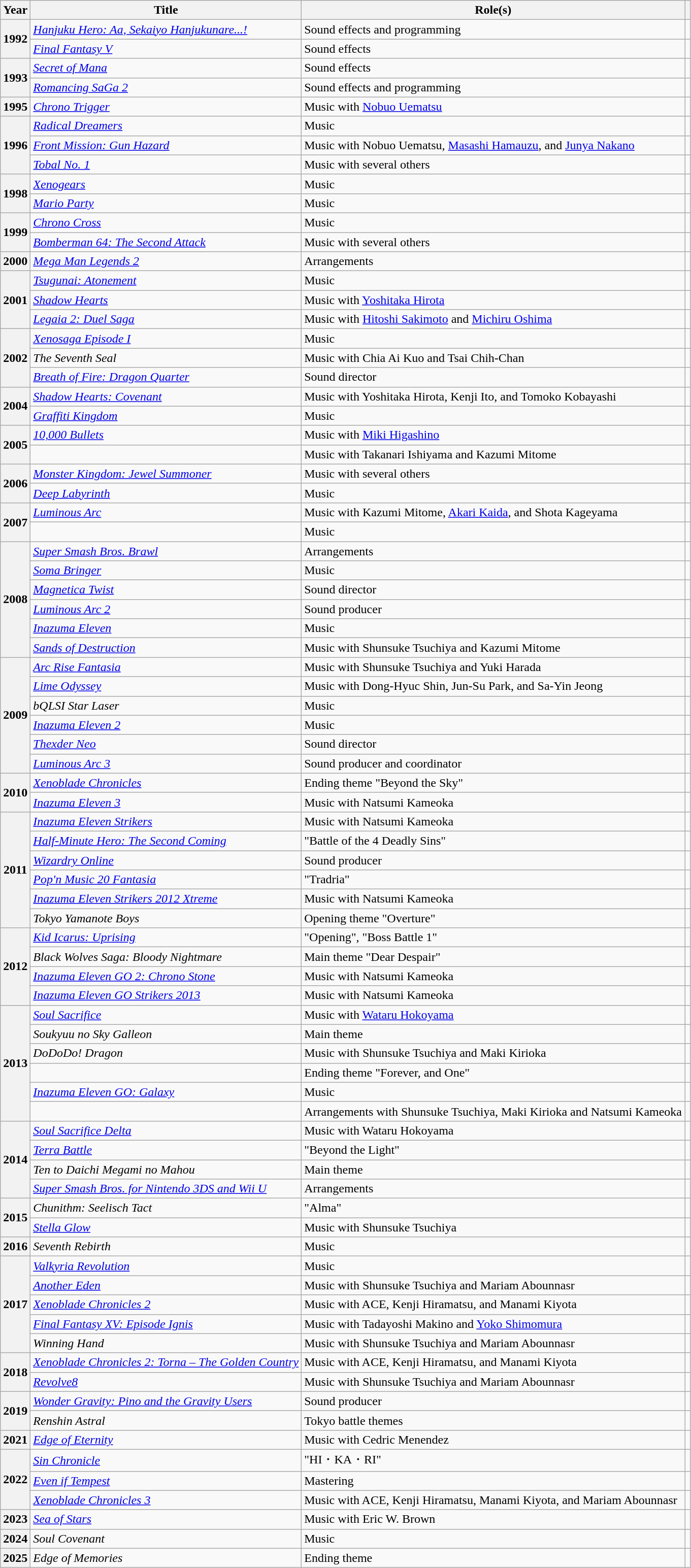<table class="wikitable sortable" width="auto">
<tr>
<th scope="col">Year</th>
<th scope="col">Title</th>
<th scope="col">Role(s)</th>
<th scope="col"></th>
</tr>
<tr>
<th scope=rowgroup rowspan="2">1992</th>
<td><em><a href='#'>Hanjuku Hero: Aa, Sekaiyo Hanjukunare...!</a></em></td>
<td>Sound effects and programming</td>
<td></td>
</tr>
<tr>
<td><em><a href='#'>Final Fantasy V</a></em></td>
<td>Sound effects</td>
<td></td>
</tr>
<tr>
<th scope=rowgroup rowspan="2">1993</th>
<td><em><a href='#'>Secret of Mana</a></em></td>
<td>Sound effects</td>
<td></td>
</tr>
<tr>
<td><em><a href='#'>Romancing SaGa 2</a></em></td>
<td>Sound effects and programming</td>
<td></td>
</tr>
<tr>
<th scope=row>1995</th>
<td><em><a href='#'>Chrono Trigger</a></em></td>
<td>Music with <a href='#'>Nobuo Uematsu</a></td>
<td></td>
</tr>
<tr>
<th scope=rowgroup rowspan="3">1996</th>
<td><em><a href='#'>Radical Dreamers</a></em></td>
<td>Music</td>
<td></td>
</tr>
<tr>
<td><em><a href='#'>Front Mission: Gun Hazard</a></em></td>
<td>Music with Nobuo Uematsu, <a href='#'>Masashi Hamauzu</a>, and <a href='#'>Junya Nakano</a></td>
<td></td>
</tr>
<tr>
<td><em><a href='#'>Tobal No. 1</a></em></td>
<td>Music with several others</td>
<td></td>
</tr>
<tr>
<th scope=rowgroup rowspan="2">1998</th>
<td><em><a href='#'>Xenogears</a></em></td>
<td>Music</td>
<td></td>
</tr>
<tr>
<td><em><a href='#'>Mario Party</a></em></td>
<td>Music</td>
<td></td>
</tr>
<tr>
<th scope=rowgroup rowspan="2">1999</th>
<td><em><a href='#'>Chrono Cross</a></em></td>
<td>Music</td>
<td></td>
</tr>
<tr>
<td><em><a href='#'>Bomberman 64: The Second Attack</a></em></td>
<td>Music with several others</td>
<td></td>
</tr>
<tr>
<th scope=row>2000</th>
<td><em><a href='#'>Mega Man Legends 2</a></em></td>
<td>Arrangements</td>
<td></td>
</tr>
<tr>
<th scope=rowgroup rowspan="3">2001</th>
<td><em><a href='#'>Tsugunai: Atonement</a></em></td>
<td>Music</td>
<td></td>
</tr>
<tr>
<td><em><a href='#'>Shadow Hearts</a></em></td>
<td>Music with <a href='#'>Yoshitaka Hirota</a></td>
<td></td>
</tr>
<tr>
<td><em><a href='#'>Legaia 2: Duel Saga</a></em></td>
<td>Music with <a href='#'>Hitoshi Sakimoto</a> and <a href='#'>Michiru Oshima</a></td>
<td></td>
</tr>
<tr>
<th scope=rowgroup rowspan="3">2002</th>
<td><em><a href='#'>Xenosaga Episode I</a></em></td>
<td>Music</td>
<td></td>
</tr>
<tr>
<td><em>The Seventh Seal</em></td>
<td>Music with Chia Ai Kuo and Tsai Chih-Chan</td>
<td></td>
</tr>
<tr>
<td><em><a href='#'>Breath of Fire: Dragon Quarter</a></em></td>
<td>Sound director</td>
<td></td>
</tr>
<tr>
<th scope=rowgroup rowspan="2">2004</th>
<td><em><a href='#'>Shadow Hearts: Covenant</a></em></td>
<td>Music with Yoshitaka Hirota, Kenji Ito, and Tomoko Kobayashi</td>
<td></td>
</tr>
<tr>
<td><em><a href='#'>Graffiti Kingdom</a></em></td>
<td>Music</td>
<td></td>
</tr>
<tr>
<th scope=rowgroup rowspan="2">2005</th>
<td><em><a href='#'>10,000 Bullets</a></em></td>
<td>Music with <a href='#'>Miki Higashino</a></td>
<td></td>
</tr>
<tr>
<td></td>
<td>Music with Takanari Ishiyama and Kazumi Mitome</td>
<td></td>
</tr>
<tr>
<th scope=rowgroup rowspan="2">2006</th>
<td><em><a href='#'>Monster Kingdom: Jewel Summoner</a></em></td>
<td>Music with several others</td>
<td></td>
</tr>
<tr>
<td><em><a href='#'>Deep Labyrinth</a></em></td>
<td>Music</td>
<td></td>
</tr>
<tr>
<th scope=rowgroup rowspan="2">2007</th>
<td><em><a href='#'>Luminous Arc</a></em></td>
<td>Music with Kazumi Mitome, <a href='#'>Akari Kaida</a>, and Shota Kageyama</td>
<td></td>
</tr>
<tr>
<td></td>
<td>Music</td>
<td></td>
</tr>
<tr>
<th scope=rowgroup rowspan="6">2008</th>
<td><em><a href='#'>Super Smash Bros. Brawl</a></em></td>
<td>Arrangements</td>
<td></td>
</tr>
<tr>
<td><em><a href='#'>Soma Bringer</a></em></td>
<td>Music</td>
<td></td>
</tr>
<tr>
<td><em><a href='#'>Magnetica Twist</a></em></td>
<td>Sound director</td>
<td></td>
</tr>
<tr>
<td><em><a href='#'>Luminous Arc 2</a></em></td>
<td>Sound producer</td>
<td></td>
</tr>
<tr>
<td><em><a href='#'>Inazuma Eleven</a></em></td>
<td>Music</td>
<td></td>
</tr>
<tr>
<td><em><a href='#'>Sands of Destruction</a></em></td>
<td>Music with Shunsuke Tsuchiya and Kazumi Mitome</td>
<td></td>
</tr>
<tr>
<th scope=rowgroup rowspan="6">2009</th>
<td><em><a href='#'>Arc Rise Fantasia</a></em></td>
<td>Music with Shunsuke Tsuchiya and Yuki Harada</td>
<td></td>
</tr>
<tr>
<td><em><a href='#'>Lime Odyssey</a></em></td>
<td>Music with Dong-Hyuc Shin, Jun-Su Park, and Sa-Yin Jeong</td>
<td></td>
</tr>
<tr>
<td><em>bQLSI Star Laser</em></td>
<td>Music</td>
<td></td>
</tr>
<tr>
<td><em><a href='#'>Inazuma Eleven 2</a></em></td>
<td>Music</td>
<td></td>
</tr>
<tr>
<td><em><a href='#'>Thexder Neo</a></em></td>
<td>Sound director</td>
<td></td>
</tr>
<tr>
<td><em><a href='#'>Luminous Arc 3</a></em></td>
<td>Sound producer and coordinator</td>
<td></td>
</tr>
<tr>
<th scope=rowgroup rowspan="2">2010</th>
<td><em><a href='#'>Xenoblade Chronicles</a></em></td>
<td>Ending theme "Beyond the Sky"</td>
<td></td>
</tr>
<tr>
<td><em><a href='#'>Inazuma Eleven 3</a></em></td>
<td>Music with Natsumi Kameoka</td>
<td></td>
</tr>
<tr>
<th scope=row rowspan="6">2011</th>
<td><em><a href='#'>Inazuma Eleven Strikers</a></em></td>
<td>Music with Natsumi Kameoka</td>
<td></td>
</tr>
<tr>
<td><em><a href='#'>Half-Minute Hero: The Second Coming</a></em></td>
<td>"Battle of the 4 Deadly Sins"</td>
<td></td>
</tr>
<tr>
<td><em><a href='#'>Wizardry Online</a></em></td>
<td>Sound producer</td>
<td></td>
</tr>
<tr>
<td><em><a href='#'>Pop'n Music 20 Fantasia</a></em></td>
<td>"Tradria"</td>
<td></td>
</tr>
<tr>
<td><em><a href='#'>Inazuma Eleven Strikers 2012 Xtreme</a></em></td>
<td>Music with Natsumi Kameoka</td>
<td></td>
</tr>
<tr>
<td><em>Tokyo Yamanote Boys</em></td>
<td>Opening theme "Overture"</td>
<td></td>
</tr>
<tr>
<th scope=row rowspan="4">2012</th>
<td><em><a href='#'>Kid Icarus: Uprising</a></em></td>
<td>"Opening", "Boss Battle 1"</td>
<td></td>
</tr>
<tr>
<td><em>Black Wolves Saga: Bloody Nightmare</em></td>
<td>Main theme "Dear Despair"</td>
<td></td>
</tr>
<tr>
<td><em><a href='#'>Inazuma Eleven GO 2: Chrono Stone</a></em></td>
<td>Music with Natsumi Kameoka</td>
<td></td>
</tr>
<tr>
<td><em><a href='#'>Inazuma Eleven GO Strikers 2013</a></em></td>
<td>Music with Natsumi Kameoka</td>
<td></td>
</tr>
<tr>
<th scope=rowgroup rowspan="6">2013</th>
<td><em><a href='#'>Soul Sacrifice</a></em></td>
<td>Music with <a href='#'>Wataru Hokoyama</a></td>
<td></td>
</tr>
<tr>
<td><em>Soukyuu no Sky Galleon</em></td>
<td>Main theme</td>
<td></td>
</tr>
<tr>
<td><em>DoDoDo! Dragon</em></td>
<td>Music with Shunsuke Tsuchiya and Maki Kirioka</td>
<td></td>
</tr>
<tr>
<td></td>
<td>Ending theme "Forever, and One"</td>
<td></td>
</tr>
<tr>
<td><em><a href='#'>Inazuma Eleven GO: Galaxy</a></em></td>
<td>Music</td>
<td></td>
</tr>
<tr>
<td></td>
<td>Arrangements with Shunsuke Tsuchiya, Maki Kirioka and Natsumi Kameoka</td>
<td></td>
</tr>
<tr>
<th scope=rowgroup rowspan="4">2014</th>
<td><em><a href='#'>Soul Sacrifice Delta</a></em></td>
<td>Music with Wataru Hokoyama</td>
<td></td>
</tr>
<tr>
<td><em><a href='#'>Terra Battle</a></em></td>
<td>"Beyond the Light"</td>
<td></td>
</tr>
<tr>
<td><em>Ten to Daichi Megami no Mahou</em></td>
<td>Main theme</td>
<td></td>
</tr>
<tr>
<td><em><a href='#'>Super Smash Bros. for Nintendo 3DS and Wii U</a></em></td>
<td>Arrangements</td>
<td></td>
</tr>
<tr>
<th scope=rowgroup rowspan="2">2015</th>
<td><em>Chunithm: Seelisch Tact</em></td>
<td>"Alma"</td>
<td></td>
</tr>
<tr>
<td><em><a href='#'>Stella Glow</a></em></td>
<td>Music with Shunsuke Tsuchiya</td>
<td></td>
</tr>
<tr>
<th scope=row>2016</th>
<td><em>Seventh Rebirth</em></td>
<td>Music</td>
<td></td>
</tr>
<tr>
<th scope=rowgroup rowspan="5">2017</th>
<td><em><a href='#'>Valkyria Revolution</a></em></td>
<td>Music</td>
<td></td>
</tr>
<tr>
<td><em><a href='#'>Another Eden</a></em></td>
<td>Music with Shunsuke Tsuchiya and Mariam Abounnasr</td>
<td></td>
</tr>
<tr>
<td><em><a href='#'>Xenoblade Chronicles 2</a></em></td>
<td>Music with ACE, Kenji Hiramatsu, and Manami Kiyota</td>
<td></td>
</tr>
<tr>
<td><em><a href='#'>Final Fantasy XV: Episode Ignis</a></em></td>
<td>Music with Tadayoshi Makino and <a href='#'>Yoko Shimomura</a></td>
<td></td>
</tr>
<tr>
<td><em>Winning Hand</em></td>
<td>Music with Shunsuke Tsuchiya and Mariam Abounnasr</td>
<td></td>
</tr>
<tr>
<th scope=rowgroup rowspan="2">2018</th>
<td><em><a href='#'>Xenoblade Chronicles 2: Torna – The Golden Country</a></em></td>
<td>Music with ACE, Kenji Hiramatsu, and Manami Kiyota</td>
<td></td>
</tr>
<tr>
<td><em><a href='#'>Revolve8</a></em></td>
<td>Music with Shunsuke Tsuchiya and Mariam Abounnasr</td>
<td></td>
</tr>
<tr>
<th scope=rowgroup rowspan="2">2019</th>
<td><em><a href='#'>Wonder Gravity: Pino and the Gravity Users</a></em></td>
<td>Sound producer</td>
<td></td>
</tr>
<tr>
<td><em>Renshin Astral</em></td>
<td>Tokyo battle themes</td>
<td></td>
</tr>
<tr>
<th scope=row>2021</th>
<td><em><a href='#'>Edge of Eternity</a></em></td>
<td>Music with Cedric Menendez</td>
<td></td>
</tr>
<tr>
<th scope=rowgroup rowspan="3">2022</th>
<td><em><a href='#'>Sin Chronicle</a></em></td>
<td>"HI・KA・RI"</td>
<td></td>
</tr>
<tr>
<td><em><a href='#'>Even if Tempest</a></em></td>
<td>Mastering</td>
<td></td>
</tr>
<tr>
<td><em><a href='#'>Xenoblade Chronicles 3</a></em></td>
<td>Music with ACE, Kenji Hiramatsu, Manami Kiyota, and Mariam Abounnasr</td>
<td></td>
</tr>
<tr>
<th scope=rowgroup rowspan="1">2023</th>
<td><em><a href='#'>Sea of Stars</a></em></td>
<td>Music with Eric W. Brown</td>
<td></td>
</tr>
<tr>
<th scope=rowgroup rowspan="1">2024</th>
<td><em>Soul Covenant</em></td>
<td>Music</td>
<td></td>
</tr>
<tr>
<th scope=rowgroup rowspan="1">2025</th>
<td><em>Edge of Memories</em></td>
<td>Ending theme</td>
<td></td>
</tr>
</table>
